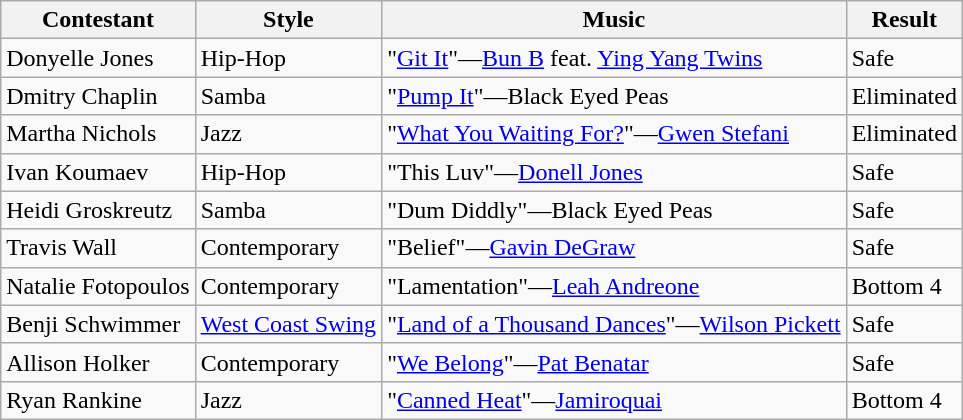<table class="wikitable">
<tr>
<th>Contestant</th>
<th>Style</th>
<th>Music</th>
<th>Result</th>
</tr>
<tr>
<td>Donyelle Jones</td>
<td>Hip-Hop</td>
<td>"<a href='#'>Git It</a>"—<a href='#'>Bun B</a> feat. <a href='#'>Ying Yang Twins</a></td>
<td>Safe</td>
</tr>
<tr>
<td>Dmitry Chaplin</td>
<td>Samba</td>
<td>"<a href='#'>Pump It</a>"—Black Eyed Peas</td>
<td>Eliminated</td>
</tr>
<tr>
<td>Martha Nichols</td>
<td>Jazz</td>
<td>"<a href='#'>What You Waiting For?</a>"—<a href='#'>Gwen Stefani</a></td>
<td>Eliminated</td>
</tr>
<tr>
<td>Ivan Koumaev</td>
<td>Hip-Hop</td>
<td>"This Luv"—<a href='#'>Donell Jones</a></td>
<td>Safe</td>
</tr>
<tr>
<td>Heidi Groskreutz</td>
<td>Samba</td>
<td>"Dum Diddly"—Black Eyed Peas</td>
<td>Safe</td>
</tr>
<tr>
<td>Travis Wall</td>
<td>Contemporary</td>
<td>"Belief"—<a href='#'>Gavin DeGraw</a></td>
<td>Safe</td>
</tr>
<tr>
<td>Natalie Fotopoulos</td>
<td>Contemporary</td>
<td>"Lamentation"—<a href='#'>Leah Andreone</a></td>
<td>Bottom 4</td>
</tr>
<tr>
<td>Benji Schwimmer</td>
<td><a href='#'>West Coast Swing</a></td>
<td>"<a href='#'>Land of a Thousand Dances</a>"—<a href='#'>Wilson Pickett</a></td>
<td>Safe</td>
</tr>
<tr>
<td>Allison Holker</td>
<td>Contemporary</td>
<td>"<a href='#'>We Belong</a>"—<a href='#'>Pat Benatar</a></td>
<td>Safe</td>
</tr>
<tr>
<td>Ryan Rankine</td>
<td>Jazz</td>
<td>"<a href='#'>Canned Heat</a>"—<a href='#'>Jamiroquai</a></td>
<td>Bottom 4</td>
</tr>
</table>
